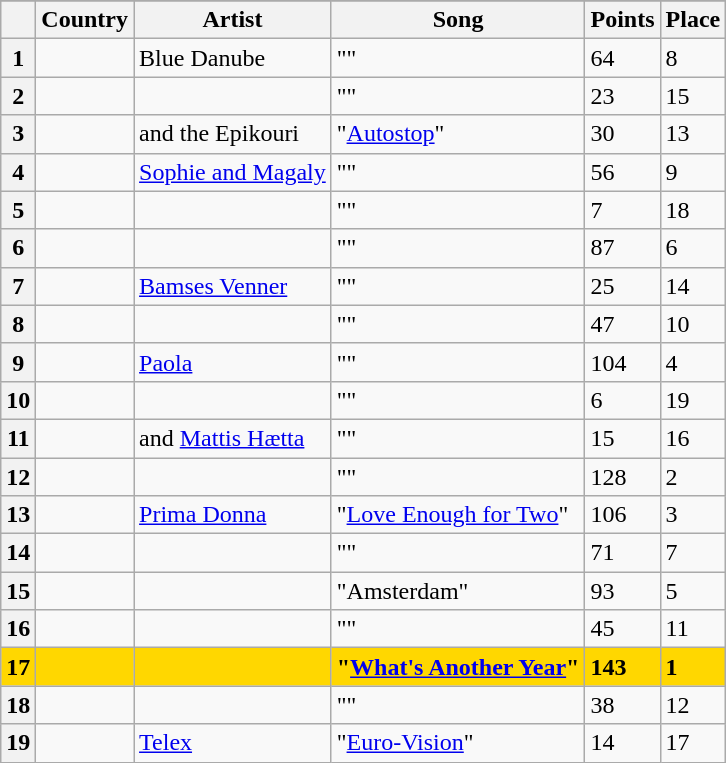<table class="sortable wikitable plainrowheaders">
<tr>
</tr>
<tr>
<th scope="col"></th>
<th scope="col">Country</th>
<th scope="col">Artist</th>
<th scope="col">Song</th>
<th scope="col">Points</th>
<th scope="col">Place</th>
</tr>
<tr>
<th scope="row" style="text-align:center;">1</th>
<td></td>
<td>Blue Danube</td>
<td>""</td>
<td>64</td>
<td>8</td>
</tr>
<tr>
<th scope="row" style="text-align:center;">2</th>
<td></td>
<td></td>
<td>""</td>
<td>23</td>
<td>15</td>
</tr>
<tr>
<th scope="row" style="text-align:center;">3</th>
<td></td>
<td> and the Epikouri</td>
<td>"<a href='#'>Autostop</a>"</td>
<td>30</td>
<td>13</td>
</tr>
<tr>
<th scope="row" style="text-align:center;">4</th>
<td></td>
<td><a href='#'>Sophie and Magaly</a></td>
<td>""</td>
<td>56</td>
<td>9</td>
</tr>
<tr>
<th scope="row" style="text-align:center;">5</th>
<td></td>
<td></td>
<td>""</td>
<td>7</td>
<td>18</td>
</tr>
<tr>
<th scope="row" style="text-align:center;">6</th>
<td></td>
<td></td>
<td>""</td>
<td>87</td>
<td>6</td>
</tr>
<tr>
<th scope="row" style="text-align:center;">7</th>
<td></td>
<td><a href='#'>Bamses Venner</a></td>
<td>""</td>
<td>25</td>
<td>14</td>
</tr>
<tr>
<th scope="row" style="text-align:center;">8</th>
<td></td>
<td></td>
<td>""</td>
<td>47</td>
<td>10</td>
</tr>
<tr>
<th scope="row" style="text-align:center;">9</th>
<td></td>
<td><a href='#'>Paola</a></td>
<td>""</td>
<td>104</td>
<td>4</td>
</tr>
<tr>
<th scope="row" style="text-align:center;">10</th>
<td></td>
<td></td>
<td>""</td>
<td>6</td>
<td>19</td>
</tr>
<tr>
<th scope="row" style="text-align:center;">11</th>
<td></td>
<td> and <a href='#'>Mattis Hætta</a></td>
<td>""</td>
<td>15</td>
<td>16</td>
</tr>
<tr>
<th scope="row" style="text-align:center;">12</th>
<td></td>
<td></td>
<td>""</td>
<td>128</td>
<td>2</td>
</tr>
<tr>
<th scope="row" style="text-align:center;">13</th>
<td></td>
<td><a href='#'>Prima Donna</a></td>
<td>"<a href='#'>Love Enough for Two</a>"</td>
<td>106</td>
<td>3</td>
</tr>
<tr>
<th scope="row" style="text-align:center;">14</th>
<td></td>
<td></td>
<td>""</td>
<td>71</td>
<td>7</td>
</tr>
<tr>
<th scope="row" style="text-align:center;">15</th>
<td></td>
<td></td>
<td>"Amsterdam"</td>
<td>93</td>
<td>5</td>
</tr>
<tr>
<th scope="row" style="text-align:center;">16</th>
<td></td>
<td></td>
<td>""</td>
<td>45</td>
<td>11</td>
</tr>
<tr style="font-weight:bold; background:gold;">
<th scope="row" style="text-align:center; font-weight:bold; background:gold;">17</th>
<td></td>
<td></td>
<td>"<a href='#'>What's Another Year</a>"</td>
<td>143</td>
<td>1</td>
</tr>
<tr>
<th scope="row" style="text-align:center;">18</th>
<td></td>
<td></td>
<td>""</td>
<td>38</td>
<td>12</td>
</tr>
<tr>
<th scope="row" style="text-align:center;">19</th>
<td></td>
<td><a href='#'>Telex</a></td>
<td>"<a href='#'>Euro-Vision</a>"</td>
<td>14</td>
<td>17</td>
</tr>
</table>
